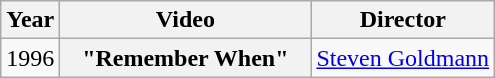<table class="wikitable plainrowheaders">
<tr>
<th>Year</th>
<th style="width:10em;">Video</th>
<th>Director</th>
</tr>
<tr>
<td>1996</td>
<th scope="row">"Remember When"</th>
<td><a href='#'>Steven Goldmann</a></td>
</tr>
</table>
